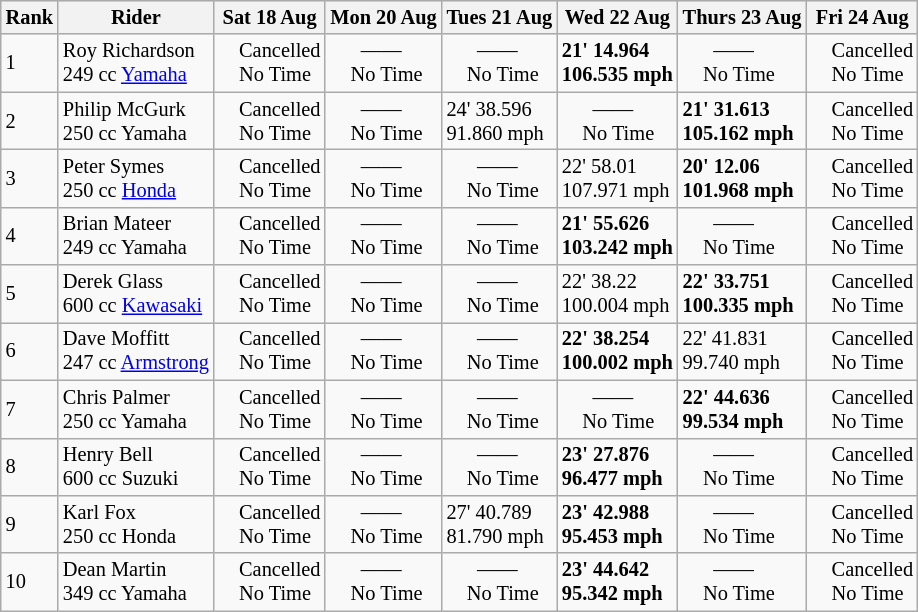<table class="wikitable" style="font-size: 85%;">
<tr style="background:#efefef;">
<th>Rank</th>
<th>Rider</th>
<th>Sat 18 Aug</th>
<th>Mon 20 Aug</th>
<th>Tues 21 Aug</th>
<th>Wed 22 Aug</th>
<th>Thurs 23 Aug</th>
<th>Fri 24 Aug</th>
</tr>
<tr>
<td>1</td>
<td> Roy Richardson <br> 249 cc <a href='#'>Yamaha</a></td>
<td>    Cancelled <br>     No Time</td>
<td>      ——<br>    No Time</td>
<td>      ——<br>    No Time</td>
<td><strong>21' 14.964 <br> 106.535 mph</strong></td>
<td>      ——<br>    No Time</td>
<td>    Cancelled <br>     No Time</td>
</tr>
<tr>
<td>2</td>
<td> Philip McGurk <br> 250 cc Yamaha</td>
<td>    Cancelled <br>     No Time</td>
<td>      ——<br>    No Time</td>
<td>24' 38.596 <br> 91.860 mph</td>
<td>      ——<br>    No Time</td>
<td><strong>21' 31.613 <br> 105.162 mph</strong></td>
<td>    Cancelled <br>     No Time</td>
</tr>
<tr>
<td>3</td>
<td> Peter Symes <br> 250 cc <a href='#'>Honda</a></td>
<td>    Cancelled <br>     No Time</td>
<td>      ——<br>    No Time</td>
<td>      ——<br>    No Time</td>
<td>22' 58.01 <br> 107.971 mph</td>
<td><strong>20' 12.06 <br> 101.968 mph</strong></td>
<td>    Cancelled <br>     No Time</td>
</tr>
<tr>
<td>4</td>
<td> Brian Mateer <br> 249 cc Yamaha</td>
<td>    Cancelled <br>     No Time</td>
<td>      ——<br>    No Time</td>
<td>      ——<br>    No Time</td>
<td><strong>21' 55.626 <br> 103.242 mph</strong></td>
<td>      ——<br>    No Time</td>
<td>    Cancelled <br>     No Time</td>
</tr>
<tr>
<td>5</td>
<td> Derek Glass <br> 600 cc <a href='#'>Kawasaki</a></td>
<td>    Cancelled <br>     No Time</td>
<td>      ——<br>    No Time</td>
<td>      ——<br>    No Time</td>
<td>22' 38.22 <br> 100.004 mph</td>
<td><strong>22' 33.751 <br> 100.335 mph</strong></td>
<td>    Cancelled <br>     No Time</td>
</tr>
<tr>
<td>6</td>
<td> Dave Moffitt <br> 247 cc <a href='#'>Armstrong</a></td>
<td>    Cancelled <br>     No Time</td>
<td>      ——<br>    No Time</td>
<td>      ——<br>    No Time</td>
<td><strong>22' 38.254 <br> 100.002 mph</strong></td>
<td>22' 41.831 <br> 99.740 mph</td>
<td>    Cancelled <br>     No Time</td>
</tr>
<tr>
<td>7</td>
<td> Chris Palmer <br> 250 cc Yamaha</td>
<td>    Cancelled <br>     No Time</td>
<td>      ——<br>    No Time</td>
<td>      ——<br>    No Time</td>
<td>      ——<br>    No Time</td>
<td><strong>22' 44.636 <br> 99.534 mph</strong></td>
<td>    Cancelled <br>     No Time</td>
</tr>
<tr>
<td>8</td>
<td> Henry Bell <br> 600 cc Suzuki</td>
<td>    Cancelled <br>     No Time</td>
<td>      ——<br>    No Time</td>
<td>      ——<br>    No Time</td>
<td><strong>23' 27.876 <br> 96.477 mph</strong></td>
<td>      ——<br>    No Time</td>
<td>    Cancelled <br>     No Time</td>
</tr>
<tr>
<td>9</td>
<td> Karl Fox <br> 250 cc Honda</td>
<td>    Cancelled <br>     No Time</td>
<td>      ——<br>    No Time</td>
<td>27' 40.789 <br> 81.790 mph</td>
<td><strong>23' 42.988 <br> 95.453 mph</strong></td>
<td>      ——<br>    No Time</td>
<td>    Cancelled <br>     No Time</td>
</tr>
<tr>
<td>10</td>
<td> Dean Martin <br> 349 cc Yamaha</td>
<td>    Cancelled <br>     No Time</td>
<td>      ——<br>    No Time</td>
<td>      ——<br>    No Time</td>
<td><strong>23' 44.642 <br> 95.342 mph</strong></td>
<td>      ——<br>    No Time</td>
<td>    Cancelled <br>     No Time</td>
</tr>
</table>
